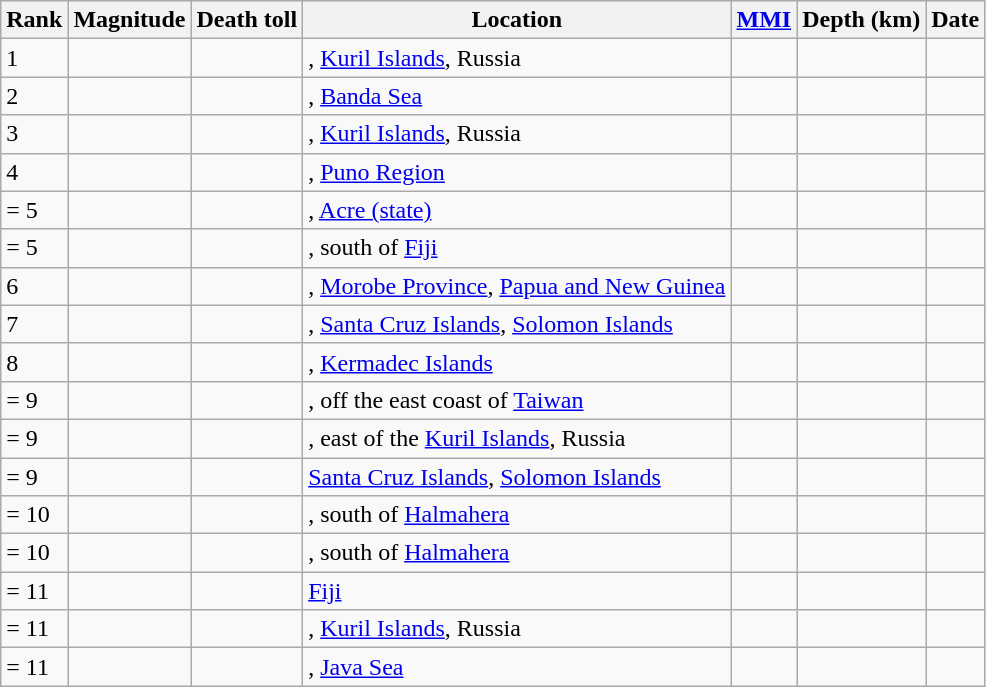<table class="sortable wikitable" style="font-size:100%;">
<tr>
<th>Rank</th>
<th>Magnitude</th>
<th>Death toll</th>
<th>Location</th>
<th><a href='#'>MMI</a></th>
<th>Depth (km)</th>
<th>Date</th>
</tr>
<tr>
<td>1</td>
<td></td>
<td></td>
<td>, <a href='#'>Kuril Islands</a>, Russia</td>
<td></td>
<td></td>
<td></td>
</tr>
<tr>
<td>2</td>
<td></td>
<td></td>
<td>, <a href='#'>Banda Sea</a></td>
<td></td>
<td></td>
<td></td>
</tr>
<tr>
<td>3</td>
<td></td>
<td></td>
<td>, <a href='#'>Kuril Islands</a>, Russia</td>
<td></td>
<td></td>
<td></td>
</tr>
<tr>
<td>4</td>
<td></td>
<td></td>
<td>, <a href='#'>Puno Region</a></td>
<td></td>
<td></td>
<td></td>
</tr>
<tr>
<td>= 5</td>
<td></td>
<td></td>
<td>, <a href='#'>Acre (state)</a></td>
<td></td>
<td></td>
<td></td>
</tr>
<tr>
<td>= 5</td>
<td></td>
<td></td>
<td>, south of <a href='#'>Fiji</a></td>
<td></td>
<td></td>
<td></td>
</tr>
<tr>
<td>6</td>
<td></td>
<td></td>
<td>, <a href='#'>Morobe Province</a>, <a href='#'>Papua and New Guinea</a></td>
<td></td>
<td></td>
<td></td>
</tr>
<tr>
<td>7</td>
<td></td>
<td></td>
<td>, <a href='#'>Santa Cruz Islands</a>, <a href='#'>Solomon Islands</a></td>
<td></td>
<td></td>
<td></td>
</tr>
<tr>
<td>8</td>
<td></td>
<td></td>
<td>, <a href='#'>Kermadec Islands</a></td>
<td></td>
<td></td>
<td></td>
</tr>
<tr>
<td>= 9</td>
<td></td>
<td></td>
<td>, off the east coast of <a href='#'>Taiwan</a></td>
<td></td>
<td></td>
<td></td>
</tr>
<tr>
<td>= 9</td>
<td></td>
<td></td>
<td>, east of the <a href='#'>Kuril Islands</a>, Russia</td>
<td></td>
<td></td>
<td></td>
</tr>
<tr>
<td>= 9</td>
<td></td>
<td></td>
<td> <a href='#'>Santa Cruz Islands</a>, <a href='#'>Solomon Islands</a></td>
<td></td>
<td></td>
<td></td>
</tr>
<tr>
<td>= 10</td>
<td></td>
<td></td>
<td>, south of <a href='#'>Halmahera</a></td>
<td></td>
<td></td>
<td></td>
</tr>
<tr>
<td>= 10</td>
<td></td>
<td></td>
<td>, south of <a href='#'>Halmahera</a></td>
<td></td>
<td></td>
<td></td>
</tr>
<tr>
<td>= 11</td>
<td></td>
<td></td>
<td> <a href='#'>Fiji</a></td>
<td></td>
<td></td>
<td></td>
</tr>
<tr>
<td>= 11</td>
<td></td>
<td></td>
<td>, <a href='#'>Kuril Islands</a>, Russia</td>
<td></td>
<td></td>
<td></td>
</tr>
<tr>
<td>= 11</td>
<td></td>
<td></td>
<td>, <a href='#'>Java Sea</a></td>
<td></td>
<td></td>
<td></td>
</tr>
</table>
